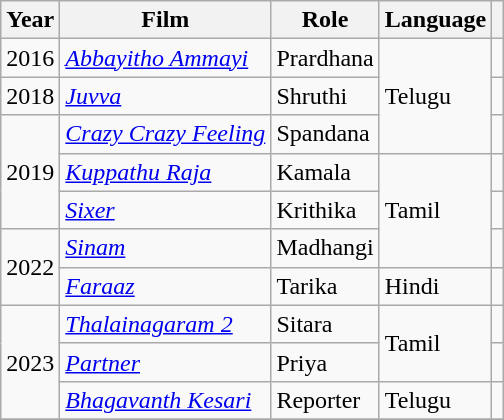<table class="wikitable">
<tr>
<th>Year</th>
<th>Film</th>
<th>Role</th>
<th>Language</th>
<th scope="col" class="unsortable"></th>
</tr>
<tr>
<td>2016</td>
<td><em><a href='#'>Abbayitho Ammayi</a></em></td>
<td>Prardhana</td>
<td rowspan="3">Telugu</td>
<td style="text-align:center;"></td>
</tr>
<tr>
<td>2018</td>
<td><em><a href='#'>Juvva</a></em></td>
<td>Shruthi</td>
<td style="text-align:center;"></td>
</tr>
<tr>
<td Rowspan="3">2019</td>
<td><em><a href='#'>Crazy Crazy Feeling</a></em></td>
<td>Spandana</td>
<td style="text-align:center;"></td>
</tr>
<tr>
<td><em><a href='#'>Kuppathu Raja</a></em></td>
<td>Kamala</td>
<td rowspan="3">Tamil</td>
<td style="text-align:center;"></td>
</tr>
<tr>
<td><em><a href='#'>Sixer</a></em></td>
<td>Krithika</td>
<td style="text-align:center;"></td>
</tr>
<tr>
<td Rowspan="2">2022</td>
<td><em><a href='#'>Sinam</a></em></td>
<td>Madhangi</td>
<td style="text-align:center;"></td>
</tr>
<tr>
<td><em><a href='#'>Faraaz</a></em></td>
<td>Tarika</td>
<td>Hindi</td>
<td style="text-align:center;"></td>
</tr>
<tr>
<td Rowspan="3">2023</td>
<td><em><a href='#'>Thalainagaram 2</a></em></td>
<td>Sitara</td>
<td rowspan="2">Tamil</td>
<td style="text-align:center;"></td>
</tr>
<tr>
<td><em><a href='#'>Partner</a></em></td>
<td>Priya</td>
<td style="text-align:center;"></td>
</tr>
<tr>
<td><em><a href='#'>Bhagavanth Kesari</a></em></td>
<td>Reporter</td>
<td>Telugu</td>
<td></td>
</tr>
<tr>
</tr>
</table>
